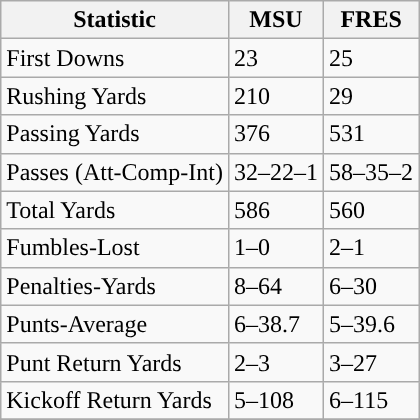<table class="wikitable">
<tr>
<th>Statistic</th>
<th><strong>MSU</strong></th>
<th><strong>FRES</strong></th>
</tr>
<tr>
<td>First Downs</td>
<td>23</td>
<td>25</td>
</tr>
<tr>
<td>Rushing Yards</td>
<td>210</td>
<td>29</td>
</tr>
<tr>
<td>Passing Yards</td>
<td>376</td>
<td>531</td>
</tr>
<tr>
<td>Passes (Att-Comp-Int)</td>
<td>32–22–1</td>
<td>58–35–2</td>
</tr>
<tr>
<td>Total Yards</td>
<td>586</td>
<td>560</td>
</tr>
<tr>
<td>Fumbles-Lost</td>
<td>1–0</td>
<td>2–1</td>
</tr>
<tr>
<td>Penalties-Yards</td>
<td>8–64</td>
<td>6–30</td>
</tr>
<tr>
<td>Punts-Average</td>
<td>6–38.7</td>
<td>5–39.6</td>
</tr>
<tr>
<td>Punt Return Yards</td>
<td>2–3</td>
<td>3–27</td>
</tr>
<tr>
<td>Kickoff Return Yards</td>
<td>5–108</td>
<td>6–115</td>
</tr>
<tr>
</tr>
</table>
